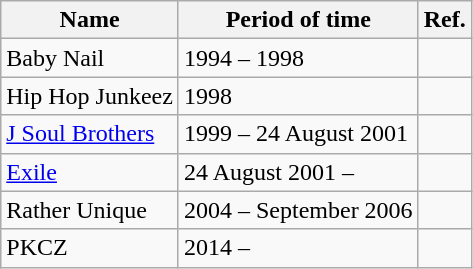<table class="wikitable">
<tr>
<th>Name</th>
<th>Period of time</th>
<th>Ref.</th>
</tr>
<tr>
<td>Baby Nail</td>
<td>1994 – 1998</td>
<td></td>
</tr>
<tr>
<td>Hip Hop Junkeez</td>
<td>1998</td>
<td></td>
</tr>
<tr>
<td><a href='#'>J Soul Brothers</a></td>
<td>1999 – 24 August 2001</td>
<td></td>
</tr>
<tr>
<td><a href='#'>Exile</a></td>
<td>24 August 2001 –</td>
<td></td>
</tr>
<tr>
<td>Rather Unique</td>
<td>2004 – September 2006</td>
<td></td>
</tr>
<tr>
<td>PKCZ</td>
<td>2014 –</td>
<td></td>
</tr>
</table>
